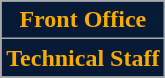<table class="wikitable">
<tr>
<th style="background:#071A35; color:#F9AC00;" scope="col" colspan="2">Front Office<br>



</th>
</tr>
<tr>
<th style="background:#071A35; color:#F9AC00;" scope="col" colspan="2">Technical Staff<br>







</th>
</tr>
</table>
